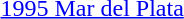<table>
<tr>
<td><a href='#'>1995 Mar del Plata</a><br></td>
<td></td>
<td></td>
<td></td>
</tr>
</table>
